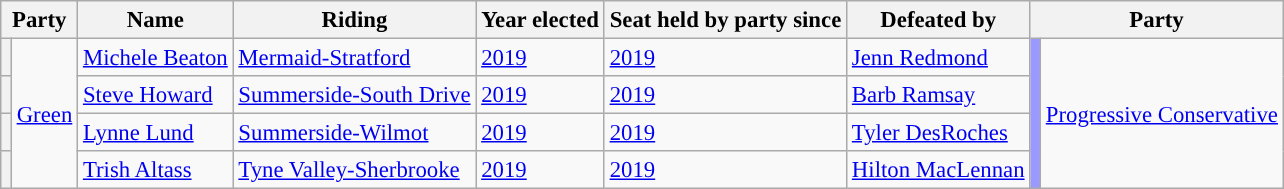<table class="wikitable sortable" style="font-size: 95%;">
<tr>
<th colspan="2">Party</th>
<th>Name</th>
<th>Riding</th>
<th>Year elected</th>
<th>Seat held by party since</th>
<th>Defeated by</th>
<th colspan="2">Party</th>
</tr>
<tr>
<th rowspan="1" style="background-color: "></th>
<td rowspan="4"><a href='#'>Green</a></td>
<td><a href='#'>Michele Beaton</a></td>
<td><a href='#'>Mermaid-Stratford</a></td>
<td><a href='#'>2019</a></td>
<td><a href='#'>2019</a></td>
<td><a href='#'>Jenn Redmond</a></td>
<td rowspan="4" style="background:#9999FF"></td>
<td rowspan="4"><a href='#'>Progressive Conservative</a></td>
</tr>
<tr>
<th rowspan="1" style="background-color: "></th>
<td><a href='#'>Steve Howard</a></td>
<td><a href='#'>Summerside-South Drive</a></td>
<td><a href='#'>2019</a></td>
<td><a href='#'>2019</a></td>
<td><a href='#'>Barb Ramsay</a></td>
</tr>
<tr>
<th rowspan="1" style="background-color: "></th>
<td><a href='#'>Lynne Lund</a></td>
<td><a href='#'>Summerside-Wilmot</a></td>
<td><a href='#'>2019</a></td>
<td><a href='#'>2019</a></td>
<td><a href='#'>Tyler DesRoches</a></td>
</tr>
<tr>
<th rowspan="1" style="background-color: "></th>
<td><a href='#'>Trish Altass</a></td>
<td><a href='#'>Tyne Valley-Sherbrooke</a></td>
<td><a href='#'>2019</a></td>
<td><a href='#'>2019</a></td>
<td><a href='#'>Hilton MacLennan</a></td>
</tr>
</table>
